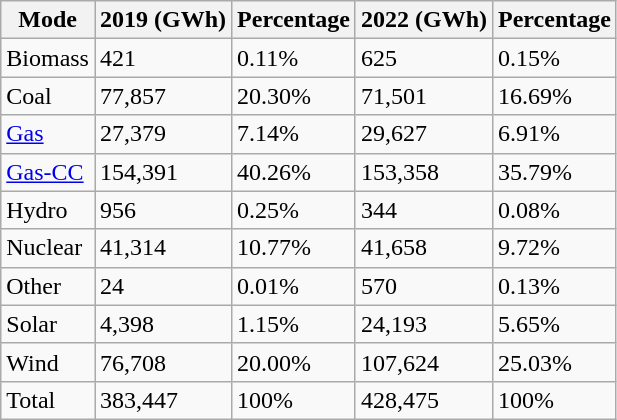<table class="wikitable sortable">
<tr>
<th>Mode</th>
<th>2019 (GWh)</th>
<th>Percentage</th>
<th>2022 (GWh)</th>
<th>Percentage</th>
</tr>
<tr>
<td>Biomass</td>
<td>421</td>
<td>0.11%</td>
<td>625</td>
<td>0.15%</td>
</tr>
<tr>
<td>Coal</td>
<td>77,857</td>
<td>20.30%</td>
<td>71,501</td>
<td>16.69%</td>
</tr>
<tr>
<td><a href='#'>Gas</a></td>
<td>27,379</td>
<td>7.14%</td>
<td>29,627</td>
<td>6.91%</td>
</tr>
<tr>
<td><a href='#'>Gas-CC</a></td>
<td>154,391</td>
<td>40.26%</td>
<td>153,358</td>
<td>35.79%</td>
</tr>
<tr>
<td>Hydro</td>
<td>956</td>
<td>0.25%</td>
<td>344</td>
<td>0.08%</td>
</tr>
<tr>
<td>Nuclear</td>
<td>41,314</td>
<td>10.77%</td>
<td>41,658</td>
<td>9.72%</td>
</tr>
<tr>
<td>Other</td>
<td>24</td>
<td>0.01%</td>
<td>570</td>
<td>0.13%</td>
</tr>
<tr>
<td>Solar</td>
<td>4,398</td>
<td>1.15%</td>
<td>24,193</td>
<td>5.65%</td>
</tr>
<tr>
<td>Wind</td>
<td>76,708</td>
<td>20.00%</td>
<td>107,624</td>
<td>25.03%</td>
</tr>
<tr>
<td>Total</td>
<td>383,447</td>
<td>100%</td>
<td>428,475</td>
<td>100%</td>
</tr>
</table>
